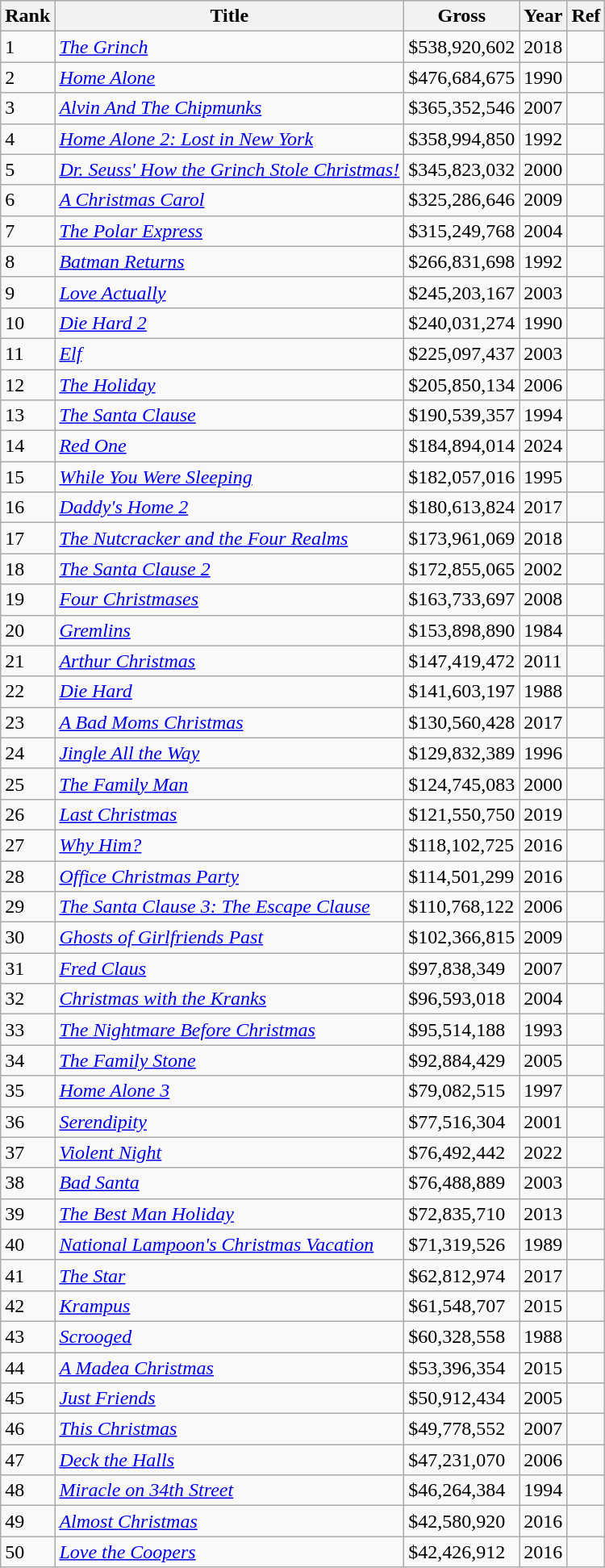<table class="wikitable sortable">
<tr>
<th>Rank</th>
<th>Title</th>
<th>Gross</th>
<th>Year</th>
<th>Ref</th>
</tr>
<tr>
<td>1</td>
<td><em><a href='#'>The Grinch</a></em></td>
<td>$538,920,602</td>
<td>2018</td>
<td></td>
</tr>
<tr>
<td>2</td>
<td><em><a href='#'>Home Alone</a></em></td>
<td>$476,684,675</td>
<td>1990</td>
<td></td>
</tr>
<tr>
<td>3</td>
<td><em><a href='#'>Alvin And The Chipmunks</a></em></td>
<td>$365,352,546</td>
<td>2007</td>
<td></td>
</tr>
<tr>
<td>4</td>
<td><em><a href='#'>Home Alone 2: Lost in New York</a></em></td>
<td>$358,994,850</td>
<td>1992</td>
<td></td>
</tr>
<tr>
<td>5</td>
<td><em><a href='#'>Dr. Seuss' How the Grinch Stole Christmas!</a></em></td>
<td>$345,823,032</td>
<td>2000</td>
<td></td>
</tr>
<tr>
<td>6</td>
<td><em><a href='#'>A Christmas Carol</a></em></td>
<td>$325,286,646</td>
<td>2009</td>
<td></td>
</tr>
<tr>
<td>7</td>
<td><em><a href='#'>The Polar Express</a></em></td>
<td>$315,249,768</td>
<td>2004</td>
<td></td>
</tr>
<tr>
<td>8</td>
<td><em><a href='#'>Batman Returns</a></em></td>
<td>$266,831,698</td>
<td>1992</td>
<td></td>
</tr>
<tr>
<td>9</td>
<td><em><a href='#'>Love Actually</a></em></td>
<td>$245,203,167</td>
<td>2003</td>
<td></td>
</tr>
<tr>
<td>10</td>
<td><em><a href='#'>Die Hard 2</a></em></td>
<td>$240,031,274</td>
<td>1990</td>
<td></td>
</tr>
<tr>
<td>11</td>
<td><em><a href='#'>Elf</a></em></td>
<td>$225,097,437</td>
<td>2003</td>
<td></td>
</tr>
<tr>
<td>12</td>
<td><em><a href='#'>The Holiday</a></em></td>
<td>$205,850,134</td>
<td>2006</td>
<td></td>
</tr>
<tr>
<td>13</td>
<td><em><a href='#'>The Santa Clause</a></em></td>
<td>$190,539,357</td>
<td>1994</td>
<td></td>
</tr>
<tr>
<td>14</td>
<td><em><a href='#'>Red One</a></em></td>
<td>$184,894,014</td>
<td>2024</td>
<td></td>
</tr>
<tr>
<td>15</td>
<td><em><a href='#'>While You Were Sleeping</a></em></td>
<td>$182,057,016</td>
<td>1995</td>
<td></td>
</tr>
<tr>
<td>16</td>
<td><em><a href='#'>Daddy's Home 2</a></em></td>
<td>$180,613,824</td>
<td>2017</td>
<td></td>
</tr>
<tr>
<td>17</td>
<td><em><a href='#'>The Nutcracker and the Four Realms</a></em></td>
<td>$173,961,069</td>
<td>2018</td>
<td></td>
</tr>
<tr>
<td>18</td>
<td><em><a href='#'>The Santa Clause 2</a></em></td>
<td>$172,855,065</td>
<td>2002</td>
<td></td>
</tr>
<tr>
<td>19</td>
<td><em><a href='#'>Four Christmases</a></em></td>
<td>$163,733,697</td>
<td>2008</td>
<td></td>
</tr>
<tr>
<td>20</td>
<td><em><a href='#'>Gremlins</a></em></td>
<td>$153,898,890</td>
<td>1984</td>
<td></td>
</tr>
<tr>
<td>21</td>
<td><em><a href='#'>Arthur Christmas</a></em></td>
<td>$147,419,472</td>
<td>2011</td>
<td></td>
</tr>
<tr>
<td>22</td>
<td><em><a href='#'>Die Hard</a></em></td>
<td>$141,603,197</td>
<td>1988</td>
<td></td>
</tr>
<tr>
<td>23</td>
<td><em><a href='#'>A Bad Moms Christmas</a></em></td>
<td>$130,560,428</td>
<td>2017</td>
<td></td>
</tr>
<tr>
<td>24</td>
<td><em><a href='#'>Jingle All the Way</a></em></td>
<td>$129,832,389</td>
<td>1996</td>
<td></td>
</tr>
<tr>
<td>25</td>
<td><em><a href='#'>The Family Man</a></em></td>
<td>$124,745,083</td>
<td>2000</td>
<td></td>
</tr>
<tr>
<td>26</td>
<td><em><a href='#'>Last Christmas</a></em></td>
<td>$121,550,750</td>
<td>2019</td>
<td></td>
</tr>
<tr>
<td>27</td>
<td><em><a href='#'>Why Him?</a></em></td>
<td>$118,102,725</td>
<td>2016</td>
<td></td>
</tr>
<tr>
<td>28</td>
<td><em><a href='#'>Office Christmas Party</a></em></td>
<td>$114,501,299</td>
<td>2016</td>
<td></td>
</tr>
<tr>
<td>29</td>
<td><em><a href='#'>The Santa Clause 3: The Escape Clause</a></em></td>
<td>$110,768,122</td>
<td>2006</td>
<td></td>
</tr>
<tr>
<td>30</td>
<td><em><a href='#'>Ghosts of Girlfriends Past</a></em></td>
<td>$102,366,815</td>
<td>2009</td>
<td></td>
</tr>
<tr>
<td>31</td>
<td><em><a href='#'>Fred Claus</a></em></td>
<td>$97,838,349</td>
<td>2007</td>
<td></td>
</tr>
<tr>
<td>32</td>
<td><em><a href='#'>Christmas with the Kranks</a></em></td>
<td>$96,593,018</td>
<td>2004</td>
<td></td>
</tr>
<tr>
<td>33</td>
<td><em><a href='#'>The Nightmare Before Christmas</a></em></td>
<td>$95,514,188</td>
<td>1993</td>
<td></td>
</tr>
<tr>
<td>34</td>
<td><em><a href='#'>The Family Stone</a></em></td>
<td>$92,884,429</td>
<td>2005</td>
<td></td>
</tr>
<tr>
<td>35</td>
<td><em><a href='#'>Home Alone 3</a></em></td>
<td>$79,082,515</td>
<td>1997</td>
<td></td>
</tr>
<tr>
<td>36</td>
<td><em><a href='#'>Serendipity</a></em></td>
<td>$77,516,304</td>
<td>2001</td>
<td></td>
</tr>
<tr>
<td>37</td>
<td><em><a href='#'>Violent Night</a></em></td>
<td>$76,492,442</td>
<td>2022</td>
<td></td>
</tr>
<tr>
<td>38</td>
<td><em><a href='#'>Bad Santa</a></em></td>
<td>$76,488,889</td>
<td>2003</td>
<td></td>
</tr>
<tr>
<td>39</td>
<td><em><a href='#'>The Best Man Holiday</a></em></td>
<td>$72,835,710</td>
<td>2013</td>
<td></td>
</tr>
<tr>
<td>40</td>
<td><em><a href='#'>National Lampoon's Christmas Vacation</a></em></td>
<td>$71,319,526</td>
<td>1989</td>
<td></td>
</tr>
<tr>
<td>41</td>
<td><em><a href='#'>The Star</a></em></td>
<td>$62,812,974</td>
<td>2017</td>
<td></td>
</tr>
<tr>
<td>42</td>
<td><em><a href='#'>Krampus</a></em></td>
<td>$61,548,707</td>
<td>2015</td>
<td></td>
</tr>
<tr>
<td>43</td>
<td><em><a href='#'>Scrooged</a></em></td>
<td>$60,328,558</td>
<td>1988</td>
<td></td>
</tr>
<tr>
<td>44</td>
<td><em><a href='#'>A Madea Christmas</a></em></td>
<td>$53,396,354</td>
<td>2015</td>
<td></td>
</tr>
<tr>
<td>45</td>
<td><em><a href='#'>Just Friends</a></em></td>
<td>$50,912,434</td>
<td>2005</td>
<td></td>
</tr>
<tr>
<td>46</td>
<td><em><a href='#'>This Christmas</a></em></td>
<td>$49,778,552</td>
<td>2007</td>
<td></td>
</tr>
<tr>
<td>47</td>
<td><em><a href='#'>Deck the Halls</a></em></td>
<td>$47,231,070</td>
<td>2006</td>
<td></td>
</tr>
<tr>
<td>48</td>
<td><em><a href='#'>Miracle on 34th Street</a></em></td>
<td>$46,264,384</td>
<td>1994</td>
<td></td>
</tr>
<tr>
<td>49</td>
<td><em><a href='#'>Almost Christmas</a></em></td>
<td>$42,580,920</td>
<td>2016</td>
<td></td>
</tr>
<tr>
<td>50</td>
<td><em><a href='#'>Love the Coopers</a></em></td>
<td>$42,426,912</td>
<td>2016</td>
<td></td>
</tr>
</table>
